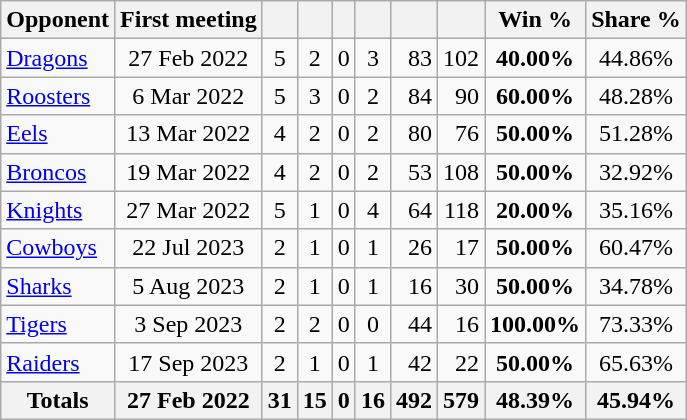<table class="wikitable sortable" style="text-align:center;">
<tr>
<th>Opponent</th>
<th>First meeting</th>
<th></th>
<th></th>
<th></th>
<th></th>
<th></th>
<th></th>
<th>Win %</th>
<th>Share %</th>
</tr>
<tr>
<td align=left> <a href='#'>Dragons</a></td>
<td>27 Feb 2022</td>
<td>5</td>
<td>2</td>
<td>0</td>
<td>3</td>
<td align=right>83</td>
<td align=right>102</td>
<td><strong>40.00%</strong></td>
<td>44.86%</td>
</tr>
<tr>
<td align=left> <a href='#'>Roosters</a></td>
<td>6 Mar 2022</td>
<td>5</td>
<td>3</td>
<td>0</td>
<td>2</td>
<td align=right>84</td>
<td align=right>90</td>
<td><strong>60.00%</strong></td>
<td>48.28%</td>
</tr>
<tr>
<td align=left> <a href='#'>Eels</a></td>
<td>13 Mar 2022</td>
<td>4</td>
<td>2</td>
<td>0</td>
<td>2</td>
<td align=right>80</td>
<td align=right>76</td>
<td><strong>50.00%</strong></td>
<td>51.28%</td>
</tr>
<tr>
<td align=left> <a href='#'>Broncos</a></td>
<td>19 Mar 2022</td>
<td>4</td>
<td>2</td>
<td>0</td>
<td>2</td>
<td align=right>53</td>
<td align=right>108</td>
<td><strong>50.00%</strong></td>
<td>32.92%</td>
</tr>
<tr>
<td align=left> <a href='#'>Knights</a></td>
<td>27 Mar 2022</td>
<td>5</td>
<td>1</td>
<td>0</td>
<td>4</td>
<td align=right>64</td>
<td align=right>118</td>
<td><strong>20.00%</strong></td>
<td>35.16%</td>
</tr>
<tr>
<td align=left> <a href='#'>Cowboys</a></td>
<td>22 Jul 2023</td>
<td>2</td>
<td>1</td>
<td>0</td>
<td>1</td>
<td align=right>26</td>
<td align=right>17</td>
<td><strong>50.00%</strong></td>
<td>60.47%</td>
</tr>
<tr>
<td align=left> <a href='#'>Sharks</a></td>
<td>5 Aug 2023</td>
<td>2</td>
<td>1</td>
<td>0</td>
<td>1</td>
<td align=right>16</td>
<td align=right>30</td>
<td><strong>50.00%</strong></td>
<td>34.78%</td>
</tr>
<tr>
<td align=left> <a href='#'>Tigers</a></td>
<td>3 Sep 2023</td>
<td>2</td>
<td>2</td>
<td>0</td>
<td>0</td>
<td align=right>44</td>
<td align=right>16</td>
<td><strong>100.00%</strong></td>
<td>73.33%</td>
</tr>
<tr>
<td align=left> <a href='#'>Raiders</a></td>
<td>17 Sep 2023</td>
<td>2</td>
<td>1</td>
<td>0</td>
<td>1</td>
<td align=right>42</td>
<td align=right>22</td>
<td><strong>50.00%</strong></td>
<td>65.63%</td>
</tr>
<tr>
<th align=left>Totals</th>
<th>27 Feb 2022</th>
<th>31</th>
<th>15</th>
<th>0</th>
<th>16</th>
<th style="text-align:right;">492</th>
<th style="text-align:right;">579</th>
<th><strong>48.39%</strong></th>
<th>45.94%</th>
</tr>
</table>
